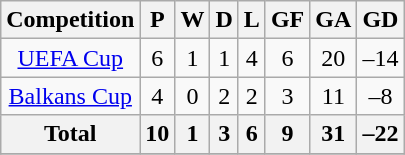<table class="wikitable sortable" style="text-align:center">
<tr>
<th>Competition</th>
<th>P</th>
<th>W</th>
<th>D</th>
<th>L</th>
<th>GF</th>
<th>GA</th>
<th>GD</th>
</tr>
<tr>
<td><a href='#'>UEFA Cup</a></td>
<td>6</td>
<td>1</td>
<td>1</td>
<td>4</td>
<td>6</td>
<td>20</td>
<td>–14</td>
</tr>
<tr>
<td><a href='#'>Balkans Cup</a></td>
<td>4</td>
<td>0</td>
<td>2</td>
<td>2</td>
<td>3</td>
<td>11</td>
<td>–8</td>
</tr>
<tr>
<th><strong>Total</strong></th>
<th><strong>10</strong></th>
<th><strong>1</strong></th>
<th><strong>3</strong></th>
<th><strong>6</strong></th>
<th><strong>9</strong></th>
<th><strong>31</strong></th>
<th><strong>–22</strong></th>
</tr>
<tr>
</tr>
</table>
